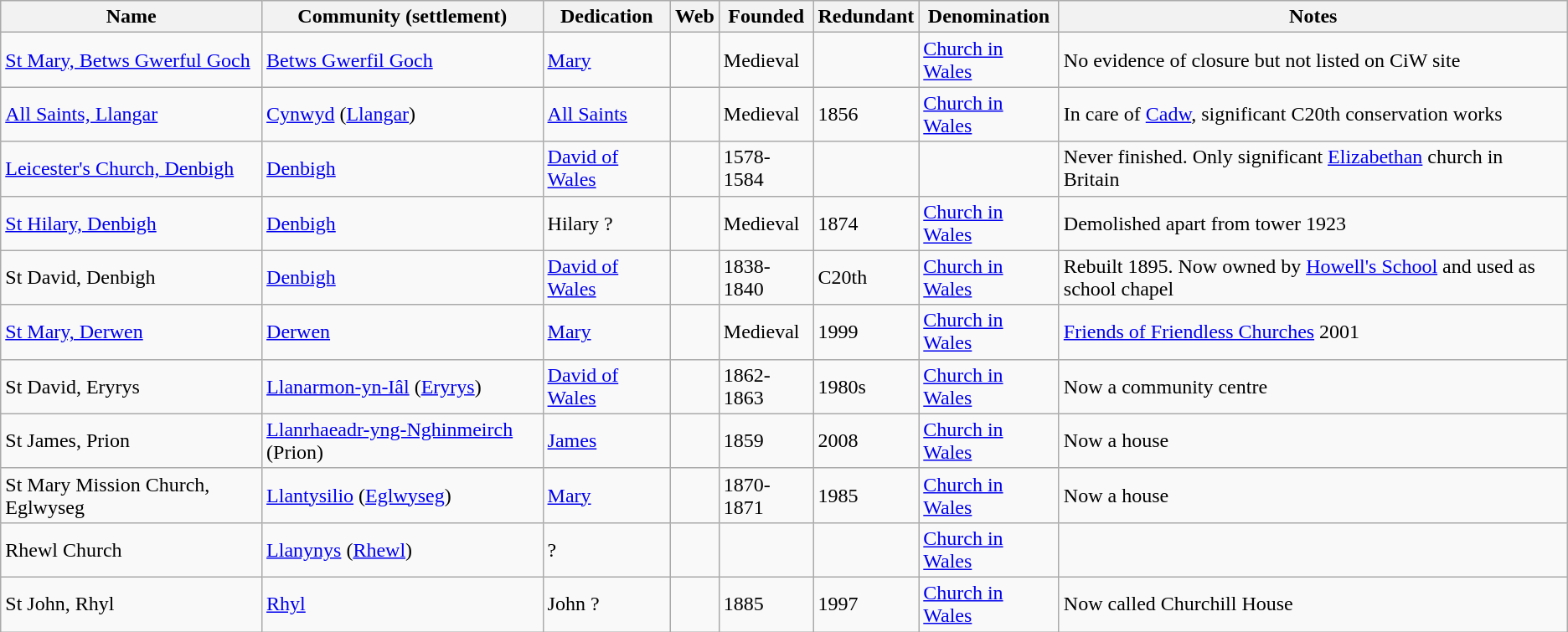<table class="wikitable sortable">
<tr>
<th scope="col">Name</th>
<th>Community (settlement)</th>
<th>Dedication</th>
<th>Web</th>
<th scope="col">Founded</th>
<th>Redundant</th>
<th scope="col">Denomination</th>
<th>Notes</th>
</tr>
<tr>
<td><a href='#'>St Mary, Betws Gwerful Goch</a></td>
<td><a href='#'>Betws Gwerfil Goch</a></td>
<td><a href='#'>Mary</a></td>
<td></td>
<td>Medieval</td>
<td></td>
<td><a href='#'>Church in Wales</a></td>
<td>No evidence of closure but not listed on CiW site</td>
</tr>
<tr>
<td><a href='#'>All Saints, Llangar</a></td>
<td><a href='#'>Cynwyd</a> (<a href='#'>Llangar</a>)</td>
<td><a href='#'>All Saints</a></td>
<td></td>
<td>Medieval</td>
<td>1856</td>
<td><a href='#'>Church in Wales</a></td>
<td>In care of <a href='#'>Cadw</a>, significant C20th conservation works</td>
</tr>
<tr>
<td><a href='#'>Leicester's Church, Denbigh</a></td>
<td><a href='#'>Denbigh</a></td>
<td><a href='#'>David of Wales</a></td>
<td></td>
<td>1578-1584</td>
<td></td>
<td></td>
<td>Never finished. Only significant <a href='#'>Elizabethan</a> church in Britain</td>
</tr>
<tr>
<td><a href='#'>St Hilary, Denbigh</a></td>
<td><a href='#'>Denbigh</a></td>
<td>Hilary ?</td>
<td></td>
<td>Medieval</td>
<td>1874</td>
<td><a href='#'>Church in Wales</a></td>
<td>Demolished apart from tower 1923</td>
</tr>
<tr>
<td>St David, Denbigh</td>
<td><a href='#'>Denbigh</a></td>
<td><a href='#'>David of Wales</a></td>
<td></td>
<td>1838-1840</td>
<td>C20th</td>
<td><a href='#'>Church in Wales</a></td>
<td>Rebuilt 1895. Now owned by <a href='#'>Howell's School</a> and used as school chapel</td>
</tr>
<tr>
<td><a href='#'>St Mary, Derwen</a></td>
<td><a href='#'>Derwen</a></td>
<td><a href='#'>Mary</a></td>
<td></td>
<td>Medieval</td>
<td>1999</td>
<td><a href='#'>Church in Wales</a></td>
<td><a href='#'>Friends of Friendless Churches</a> 2001</td>
</tr>
<tr>
<td>St David, Eryrys</td>
<td><a href='#'>Llanarmon-yn-Iâl</a> (<a href='#'>Eryrys</a>)</td>
<td><a href='#'>David of Wales</a></td>
<td></td>
<td>1862-1863</td>
<td>1980s</td>
<td><a href='#'>Church in Wales</a></td>
<td>Now a community centre</td>
</tr>
<tr>
<td>St James, Prion</td>
<td><a href='#'>Llanrhaeadr-yng-Nghinmeirch</a> (Prion)</td>
<td><a href='#'>James</a></td>
<td></td>
<td>1859</td>
<td>2008</td>
<td><a href='#'>Church in Wales</a></td>
<td>Now a house</td>
</tr>
<tr>
<td>St Mary Mission Church, Eglwyseg</td>
<td><a href='#'>Llantysilio</a> (<a href='#'>Eglwyseg</a>)</td>
<td><a href='#'>Mary</a></td>
<td></td>
<td>1870-1871</td>
<td>1985</td>
<td><a href='#'>Church in Wales</a></td>
<td>Now a house</td>
</tr>
<tr>
<td>Rhewl Church</td>
<td><a href='#'>Llanynys</a> (<a href='#'>Rhewl</a>)</td>
<td>?</td>
<td></td>
<td></td>
<td></td>
<td><a href='#'>Church in Wales</a></td>
<td></td>
</tr>
<tr>
<td>St John, Rhyl</td>
<td><a href='#'>Rhyl</a></td>
<td>John ?</td>
<td></td>
<td>1885</td>
<td>1997</td>
<td><a href='#'>Church in Wales</a></td>
<td>Now called Churchill House</td>
</tr>
</table>
